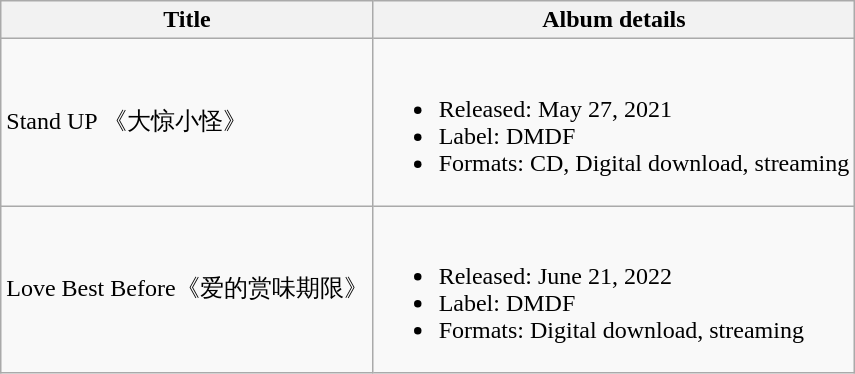<table class="wikitable">
<tr>
<th>Title</th>
<th>Album details</th>
</tr>
<tr>
<td>Stand UP 《大惊小怪》</td>
<td><br><ul><li>Released: May 27, 2021</li><li>Label: DMDF</li><li>Formats: CD, Digital download, streaming</li></ul></td>
</tr>
<tr>
<td>Love Best Before《爱的赏味期限》</td>
<td><br><ul><li>Released: June 21, 2022</li><li>Label: DMDF</li><li>Formats: Digital download, streaming</li></ul></td>
</tr>
</table>
